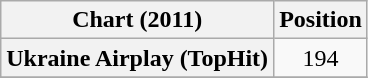<table class="wikitable plainrowheaders" style="text-align:center;">
<tr>
<th scope="col">Chart (2011)</th>
<th scope="col">Position</th>
</tr>
<tr>
<th scope="row">Ukraine Airplay (TopHit)</th>
<td>194</td>
</tr>
<tr>
</tr>
</table>
